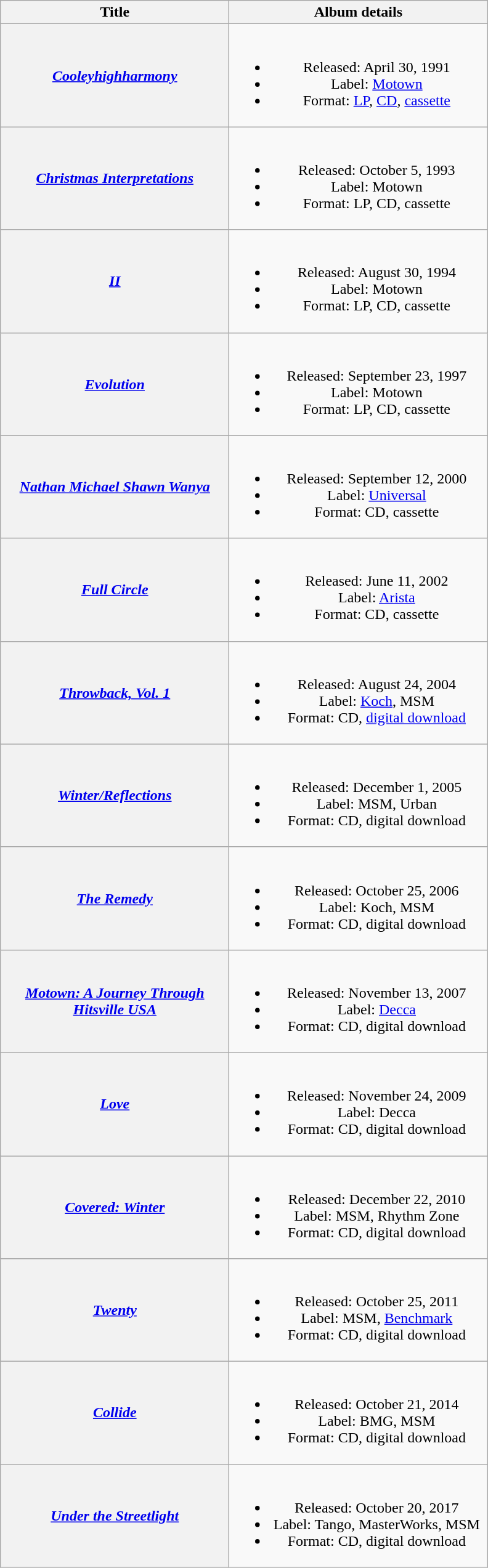<table class="wikitable plainrowheaders" border="1" style="text-align:center;">
<tr>
<th scope="col" style="width:15em;">Title</th>
<th scope="col" style="width:17em;">Album details</th>
</tr>
<tr>
<th scope="row"><em><a href='#'>Cooleyhighharmony</a></em></th>
<td><br><ul><li>Released: April 30, 1991</li><li>Label: <a href='#'>Motown</a></li><li>Format: <a href='#'>LP</a>, <a href='#'>CD</a>, <a href='#'>cassette</a></li></ul></td>
</tr>
<tr>
<th scope="row"><em><a href='#'>Christmas Interpretations</a></em></th>
<td><br><ul><li>Released: October 5, 1993</li><li>Label: Motown</li><li>Format: LP, CD, cassette</li></ul></td>
</tr>
<tr>
<th scope="row"><em><a href='#'>II</a></em></th>
<td><br><ul><li>Released: August 30, 1994</li><li>Label: Motown</li><li>Format: LP, CD, cassette</li></ul></td>
</tr>
<tr>
<th scope="row"><em><a href='#'>Evolution</a></em></th>
<td><br><ul><li>Released: September 23, 1997</li><li>Label: Motown</li><li>Format: LP, CD, cassette</li></ul></td>
</tr>
<tr>
<th scope="row"><em><a href='#'>Nathan Michael Shawn Wanya</a></em></th>
<td><br><ul><li>Released: September 12, 2000</li><li>Label: <a href='#'>Universal</a></li><li>Format: CD, cassette</li></ul></td>
</tr>
<tr>
<th scope="row"><em><a href='#'>Full Circle</a></em></th>
<td><br><ul><li>Released: June 11, 2002</li><li>Label: <a href='#'>Arista</a></li><li>Format: CD, cassette</li></ul></td>
</tr>
<tr>
<th scope="row"><em><a href='#'>Throwback, Vol. 1</a></em></th>
<td><br><ul><li>Released: August 24, 2004</li><li>Label: <a href='#'>Koch</a>, MSM</li><li>Format: CD, <a href='#'>digital download</a></li></ul></td>
</tr>
<tr>
<th scope="row"><em><a href='#'>Winter/Reflections</a></em></th>
<td><br><ul><li>Released: December 1, 2005</li><li>Label: MSM, Urban</li><li>Format: CD, digital download</li></ul></td>
</tr>
<tr>
<th scope="row"><em><a href='#'>The Remedy</a></em></th>
<td><br><ul><li>Released: October 25, 2006</li><li>Label: Koch, MSM</li><li>Format: CD, digital download</li></ul></td>
</tr>
<tr>
<th scope="row"><em><a href='#'>Motown: A Journey Through Hitsville USA</a></em></th>
<td><br><ul><li>Released: November 13, 2007</li><li>Label: <a href='#'>Decca</a></li><li>Format: CD, digital download</li></ul></td>
</tr>
<tr>
<th scope="row"><em><a href='#'>Love</a></em></th>
<td><br><ul><li>Released: November 24, 2009</li><li>Label: Decca</li><li>Format: CD, digital download</li></ul></td>
</tr>
<tr>
<th scope="row"><em><a href='#'>Covered: Winter</a></em></th>
<td><br><ul><li>Released: December 22, 2010</li><li>Label: MSM, Rhythm Zone</li><li>Format: CD, digital download</li></ul></td>
</tr>
<tr>
<th scope="row"><em><a href='#'>Twenty</a></em></th>
<td><br><ul><li>Released: October 25, 2011</li><li>Label: MSM, <a href='#'>Benchmark</a></li><li>Format: CD, digital download</li></ul></td>
</tr>
<tr>
<th scope="row"><em><a href='#'>Collide</a></em></th>
<td><br><ul><li>Released: October 21, 2014</li><li>Label: BMG, MSM</li><li>Format: CD, digital download</li></ul></td>
</tr>
<tr>
<th scope="row"><em><a href='#'>Under the Streetlight</a></em></th>
<td><br><ul><li>Released: October 20, 2017</li><li>Label: Tango, MasterWorks, MSM</li><li>Format: CD, digital download</li></ul></td>
</tr>
</table>
